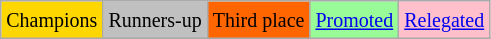<table class="wikitable">
<tr>
<td bgcolor=gold><small>Champions</small></td>
<td bgcolor=silver><small>Runners-up</small></td>
<td bgcolor=ff6600><small>Third place</small></td>
<td bgcolor=palegreen><small><a href='#'>Promoted</a></small></td>
<td bgcolor=pink><small><a href='#'>Relegated</a></small></td>
</tr>
</table>
